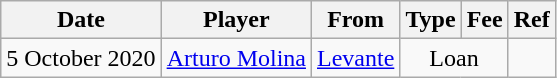<table class="wikitable">
<tr>
<th>Date</th>
<th>Player</th>
<th>From</th>
<th>Type</th>
<th>Fee</th>
<th>Ref</th>
</tr>
<tr>
<td>5 October 2020</td>
<td> <a href='#'>Arturo Molina</a></td>
<td><a href='#'>Levante</a></td>
<td align=center colspan=2>Loan</td>
<td align=center></td>
</tr>
</table>
